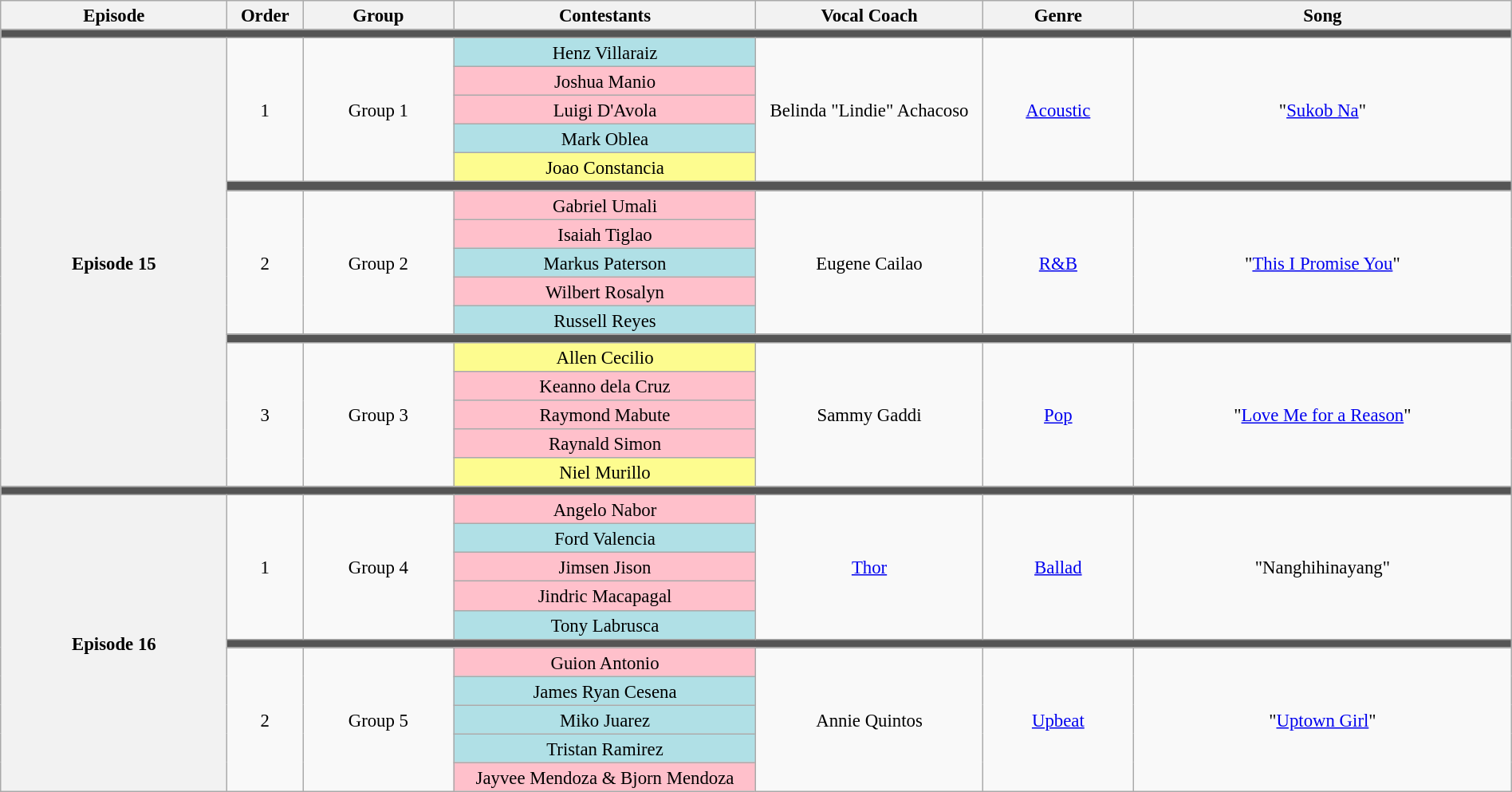<table class="wikitable" style="text-align:center; line-height:17px; width:100%; font-size: 95%;">
<tr>
<th style="width:15%;">Episode</th>
<th style="width:05%;">Order</th>
<th style="width:10%;">Group</th>
<th style="width:20%;">Contestants</th>
<th style="width:15%;">Vocal Coach</th>
<th style="width:10%;">Genre</th>
<th style="width:25%;">Song</th>
</tr>
<tr>
<td colspan="7" style="background:#555;"></td>
</tr>
<tr>
<th rowspan="17">Episode 15 <br> <small>  </small></th>
<td rowspan="5">1</td>
<td rowspan="5">Group 1</td>
<td style="background:#b0e0e6;">Henz Villaraiz</td>
<td rowspan="5">Belinda "Lindie" Achacoso</td>
<td rowspan="5"><a href='#'>Acoustic</a></td>
<td rowspan="5">"<a href='#'>Sukob Na</a>"</td>
</tr>
<tr>
<td style="background:pink;">Joshua Manio</td>
</tr>
<tr>
<td style="background:pink;">Luigi D'Avola</td>
</tr>
<tr>
<td style="background:#b0e0e6;">Mark Oblea</td>
</tr>
<tr>
<td style="background:#fdfc8f;">Joao Constancia</td>
</tr>
<tr>
<td colspan="6" style="background:#555;"></td>
</tr>
<tr>
<td rowspan="5">2</td>
<td rowspan="5">Group 2</td>
<td style="background:pink;">Gabriel Umali</td>
<td rowspan="5">Eugene Cailao</td>
<td rowspan="5"><a href='#'>R&B</a></td>
<td rowspan="5">"<a href='#'>This I Promise You</a>"</td>
</tr>
<tr>
<td style="background:pink;">Isaiah Tiglao</td>
</tr>
<tr>
<td style="background:#b0e0e6;">Markus Paterson</td>
</tr>
<tr>
<td style="background:pink;">Wilbert Rosalyn</td>
</tr>
<tr>
<td style="background:#b0e0e6;">Russell Reyes</td>
</tr>
<tr>
<td colspan="6" style="background:#555;"></td>
</tr>
<tr>
<td rowspan="5">3</td>
<td rowspan="5">Group 3</td>
<td style="background:#fdfc8f;">Allen Cecilio</td>
<td rowspan="5">Sammy Gaddi</td>
<td rowspan="5"><a href='#'>Pop</a></td>
<td rowspan="5">"<a href='#'>Love Me for a Reason</a>"</td>
</tr>
<tr>
<td style="background:pink;">Keanno dela Cruz</td>
</tr>
<tr>
<td style="background:pink;">Raymond Mabute</td>
</tr>
<tr>
<td style="background:pink;">Raynald Simon</td>
</tr>
<tr>
<td style="background:#fdfc8f;">Niel Murillo</td>
</tr>
<tr>
<td colspan="7" style="background:#555;"></td>
</tr>
<tr>
<th rowspan="11">Episode 16 <br> <small>  </small></th>
<td rowspan="5">1</td>
<td rowspan="5">Group 4</td>
<td style="background:pink;">Angelo Nabor</td>
<td rowspan="5"><a href='#'>Thor</a></td>
<td rowspan="5"><a href='#'>Ballad</a></td>
<td rowspan="5">"Nanghihinayang"</td>
</tr>
<tr>
<td style="background:#b0e0e6;">Ford Valencia</td>
</tr>
<tr>
<td style="background:pink;">Jimsen Jison</td>
</tr>
<tr>
<td style="background:pink;">Jindric Macapagal</td>
</tr>
<tr>
<td style="background:#b0e0e6;">Tony Labrusca</td>
</tr>
<tr>
<td colspan="6" style="background:#555;"></td>
</tr>
<tr>
<td rowspan="5">2</td>
<td rowspan="5">Group 5</td>
<td style="background:pink;">Guion Antonio</td>
<td rowspan="5">Annie Quintos</td>
<td rowspan="5"><a href='#'>Upbeat</a></td>
<td rowspan="5">"<a href='#'>Uptown Girl</a>"</td>
</tr>
<tr>
<td style="background:#b0e0e6;">James Ryan Cesena</td>
</tr>
<tr>
<td style="background:#b0e0e6;">Miko Juarez</td>
</tr>
<tr>
<td style="background:#b0e0e6;">Tristan Ramirez</td>
</tr>
<tr>
<td style="background:pink;">Jayvee Mendoza & Bjorn Mendoza</td>
</tr>
</table>
